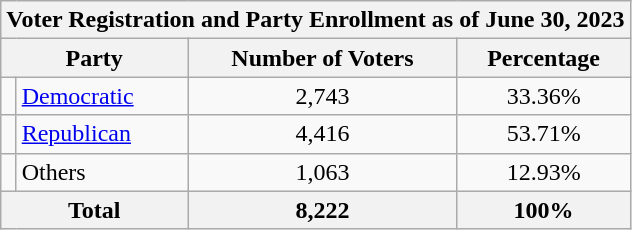<table class=wikitable>
<tr>
<th colspan = 6>Voter Registration and Party Enrollment as of June 30, 2023</th>
</tr>
<tr>
<th colspan = 2>Party</th>
<th>Number of Voters</th>
<th>Percentage</th>
</tr>
<tr>
<td></td>
<td><a href='#'>Democratic</a></td>
<td align = center>2,743</td>
<td align = center>33.36%</td>
</tr>
<tr>
<td></td>
<td><a href='#'>Republican</a></td>
<td align = center>4,416</td>
<td align = center>53.71%</td>
</tr>
<tr>
<td></td>
<td>Others</td>
<td align = center>1,063</td>
<td align = center>12.93%</td>
</tr>
<tr>
<th colspan = 2>Total</th>
<th align = center>8,222</th>
<th align = center>100%</th>
</tr>
</table>
